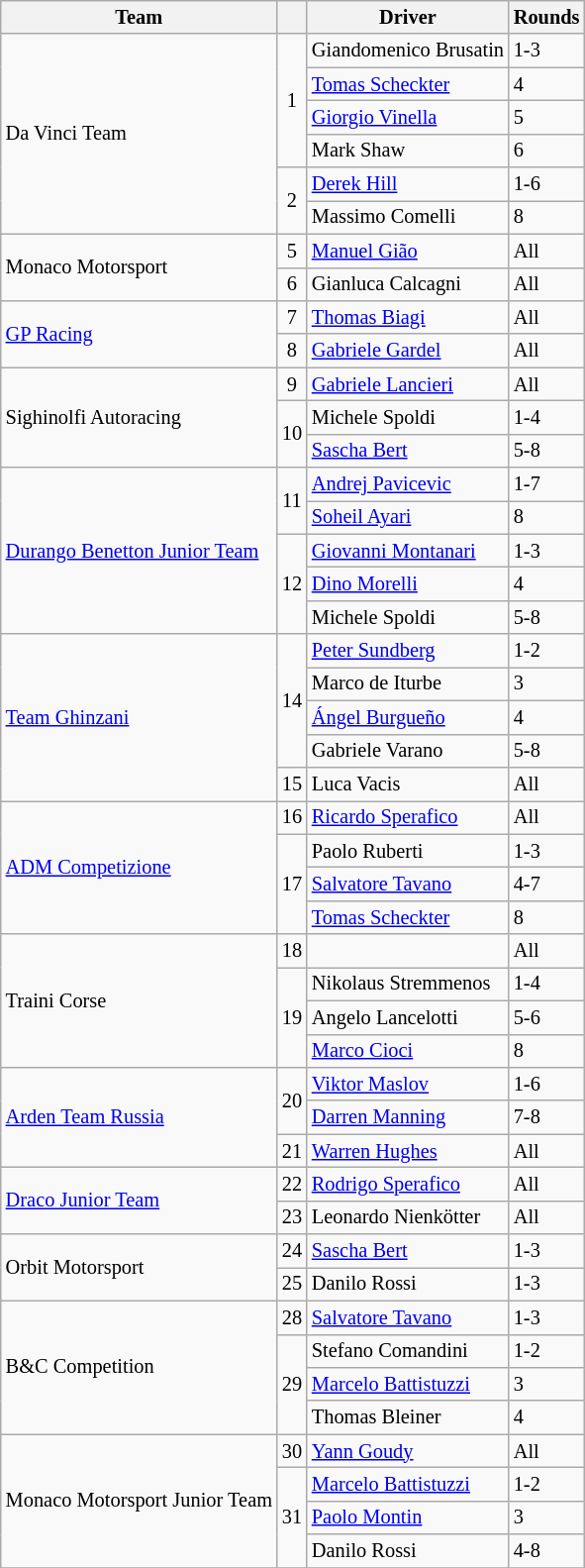<table class="wikitable" style="font-size:85%">
<tr>
<th>Team</th>
<th></th>
<th>Driver</th>
<th>Rounds</th>
</tr>
<tr>
<td rowspan=6> Da Vinci Team</td>
<td rowspan=4 align=center>1</td>
<td nowrap> Giandomenico Brusatin</td>
<td>1-3</td>
</tr>
<tr>
<td> <a href='#'>Tomas Scheckter</a></td>
<td>4</td>
</tr>
<tr>
<td> <a href='#'>Giorgio Vinella</a></td>
<td>5</td>
</tr>
<tr>
<td> Mark Shaw</td>
<td>6</td>
</tr>
<tr>
<td rowspan=2 align=center>2</td>
<td> <a href='#'>Derek Hill</a></td>
<td>1-6</td>
</tr>
<tr>
<td> Massimo Comelli</td>
<td>8</td>
</tr>
<tr>
<td rowspan=2> Monaco Motorsport</td>
<td align=center>5</td>
<td> <a href='#'>Manuel Gião</a></td>
<td>All</td>
</tr>
<tr>
<td align=center>6</td>
<td> Gianluca Calcagni</td>
<td>All</td>
</tr>
<tr>
<td rowspan=2> <a href='#'>GP Racing</a></td>
<td align=center>7</td>
<td> <a href='#'>Thomas Biagi</a></td>
<td>All</td>
</tr>
<tr>
<td align=center>8</td>
<td> <a href='#'>Gabriele Gardel</a></td>
<td>All</td>
</tr>
<tr>
<td rowspan=3> Sighinolfi Autoracing</td>
<td align=center>9</td>
<td> <a href='#'>Gabriele Lancieri</a></td>
<td>All</td>
</tr>
<tr>
<td rowspan=2 align=center>10</td>
<td> Michele Spoldi</td>
<td>1-4</td>
</tr>
<tr>
<td> <a href='#'>Sascha Bert</a></td>
<td>5-8</td>
</tr>
<tr>
<td rowspan=5 nowrap> <a href='#'>Durango Benetton Junior Team</a></td>
<td rowspan=2 align=center>11</td>
<td> <a href='#'>Andrej Pavicevic</a></td>
<td>1-7</td>
</tr>
<tr>
<td> <a href='#'>Soheil Ayari</a></td>
<td>8</td>
</tr>
<tr>
<td rowspan=3 align=center>12</td>
<td> <a href='#'>Giovanni Montanari</a></td>
<td>1-3</td>
</tr>
<tr>
<td> <a href='#'>Dino Morelli</a></td>
<td>4</td>
</tr>
<tr>
<td> Michele Spoldi</td>
<td>5-8</td>
</tr>
<tr>
<td rowspan=5> <a href='#'>Team Ghinzani</a></td>
<td rowspan=4 align=center>14</td>
<td> <a href='#'>Peter Sundberg</a></td>
<td>1-2</td>
</tr>
<tr>
<td> Marco de Iturbe</td>
<td>3</td>
</tr>
<tr>
<td> <a href='#'>Ángel Burgueño</a></td>
<td>4</td>
</tr>
<tr>
<td> Gabriele Varano</td>
<td>5-8</td>
</tr>
<tr>
<td align=center>15</td>
<td> Luca Vacis</td>
<td>All</td>
</tr>
<tr>
<td rowspan=4> <a href='#'>ADM Competizione</a></td>
<td align=center>16</td>
<td> <a href='#'>Ricardo Sperafico</a></td>
<td>All</td>
</tr>
<tr>
<td rowspan=3 align=center>17</td>
<td> Paolo Ruberti</td>
<td>1-3</td>
</tr>
<tr>
<td> <a href='#'>Salvatore Tavano</a></td>
<td>4-7</td>
</tr>
<tr>
<td> <a href='#'>Tomas Scheckter</a></td>
<td>8</td>
</tr>
<tr>
<td rowspan=4> Traini Corse</td>
<td align=center>18</td>
<td> </td>
<td>All</td>
</tr>
<tr>
<td rowspan=3 align=center>19</td>
<td> Nikolaus Stremmenos</td>
<td>1-4</td>
</tr>
<tr>
<td> Angelo Lancelotti</td>
<td>5-6</td>
</tr>
<tr>
<td> <a href='#'>Marco Cioci</a></td>
<td>8</td>
</tr>
<tr>
<td rowspan=3> <a href='#'>Arden Team Russia</a></td>
<td rowspan=2 align=center>20</td>
<td> <a href='#'>Viktor Maslov</a></td>
<td>1-6</td>
</tr>
<tr>
<td> <a href='#'>Darren Manning</a></td>
<td>7-8</td>
</tr>
<tr>
<td align=center>21</td>
<td> <a href='#'>Warren Hughes</a></td>
<td>All</td>
</tr>
<tr>
<td rowspan=2> <a href='#'>Draco Junior Team</a></td>
<td align=center>22</td>
<td> <a href='#'>Rodrigo Sperafico</a></td>
<td>All</td>
</tr>
<tr>
<td align=center>23</td>
<td> Leonardo Nienkötter</td>
<td>All</td>
</tr>
<tr>
<td rowspan=2> Orbit Motorsport</td>
<td align=center>24</td>
<td> <a href='#'>Sascha Bert</a></td>
<td>1-3</td>
</tr>
<tr>
<td align=center>25</td>
<td> Danilo Rossi</td>
<td>1-3</td>
</tr>
<tr>
<td rowspan=4> B&C Competition</td>
<td align=center>28</td>
<td> <a href='#'>Salvatore Tavano</a></td>
<td>1-3</td>
</tr>
<tr>
<td align=center rowspan=3>29</td>
<td> Stefano Comandini</td>
<td>1-2</td>
</tr>
<tr>
<td> <a href='#'>Marcelo Battistuzzi</a></td>
<td>3</td>
</tr>
<tr>
<td> Thomas Bleiner</td>
<td>4</td>
</tr>
<tr>
<td rowspan=4> Monaco Motorsport Junior Team</td>
<td align=center>30</td>
<td> <a href='#'>Yann Goudy</a></td>
<td>All</td>
</tr>
<tr>
<td align=center rowspan=3>31</td>
<td> <a href='#'>Marcelo Battistuzzi</a></td>
<td>1-2</td>
</tr>
<tr>
<td> <a href='#'>Paolo Montin</a></td>
<td>3</td>
</tr>
<tr>
<td> Danilo Rossi</td>
<td>4-8</td>
</tr>
<tr>
</tr>
</table>
